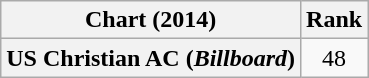<table class="wikitable plainrowheaders">
<tr>
<th scope="col">Chart (2014)</th>
<th scope="col">Rank</th>
</tr>
<tr>
<th scope="row">US Christian AC (<em>Billboard</em>)</th>
<td align="center">48</td>
</tr>
</table>
